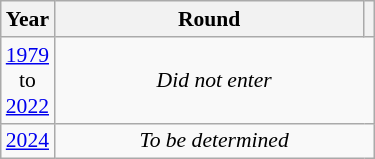<table class="wikitable" style="text-align: center; font-size:90%">
<tr>
<th>Year</th>
<th style="width:200px">Round</th>
<th></th>
</tr>
<tr>
<td><a href='#'>1979</a><br>to<br><a href='#'>2022</a></td>
<td colspan="2"><em>Did not enter</em></td>
</tr>
<tr>
<td><a href='#'>2024</a></td>
<td colspan="2"><em>To be determined</em></td>
</tr>
</table>
